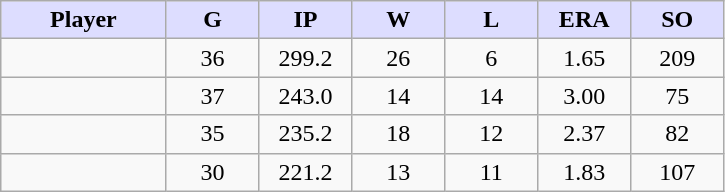<table class="wikitable sortable">
<tr>
<th style="background:#ddf; width:16%;">Player</th>
<th style="background:#ddf; width:9%;">G</th>
<th style="background:#ddf; width:9%;">IP</th>
<th style="background:#ddf; width:9%;">W</th>
<th style="background:#ddf; width:9%;">L</th>
<th style="background:#ddf; width:9%;">ERA</th>
<th style="background:#ddf; width:9%;">SO</th>
</tr>
<tr style="text-align:center;">
<td></td>
<td>36</td>
<td>299.2</td>
<td>26</td>
<td>6</td>
<td>1.65</td>
<td>209</td>
</tr>
<tr style="text-align:center;">
<td></td>
<td>37</td>
<td>243.0</td>
<td>14</td>
<td>14</td>
<td>3.00</td>
<td>75</td>
</tr>
<tr style="text-align:center;">
<td></td>
<td>35</td>
<td>235.2</td>
<td>18</td>
<td>12</td>
<td>2.37</td>
<td>82</td>
</tr>
<tr style="text-align:center;">
<td></td>
<td>30</td>
<td>221.2</td>
<td>13</td>
<td>11</td>
<td>1.83</td>
<td>107</td>
</tr>
</table>
